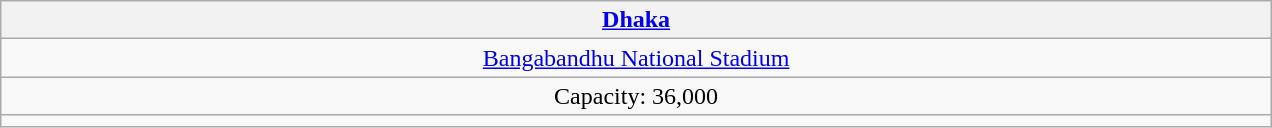<table class="wikitable" style="text-align:center;">
<tr>
<th width="25%"><a href='#'>Dhaka</a></th>
</tr>
<tr>
<td><a href='#'>Bangabandhu National Stadium</a></td>
</tr>
<tr>
<td>Capacity: 36,000</td>
</tr>
<tr>
<td></td>
</tr>
</table>
